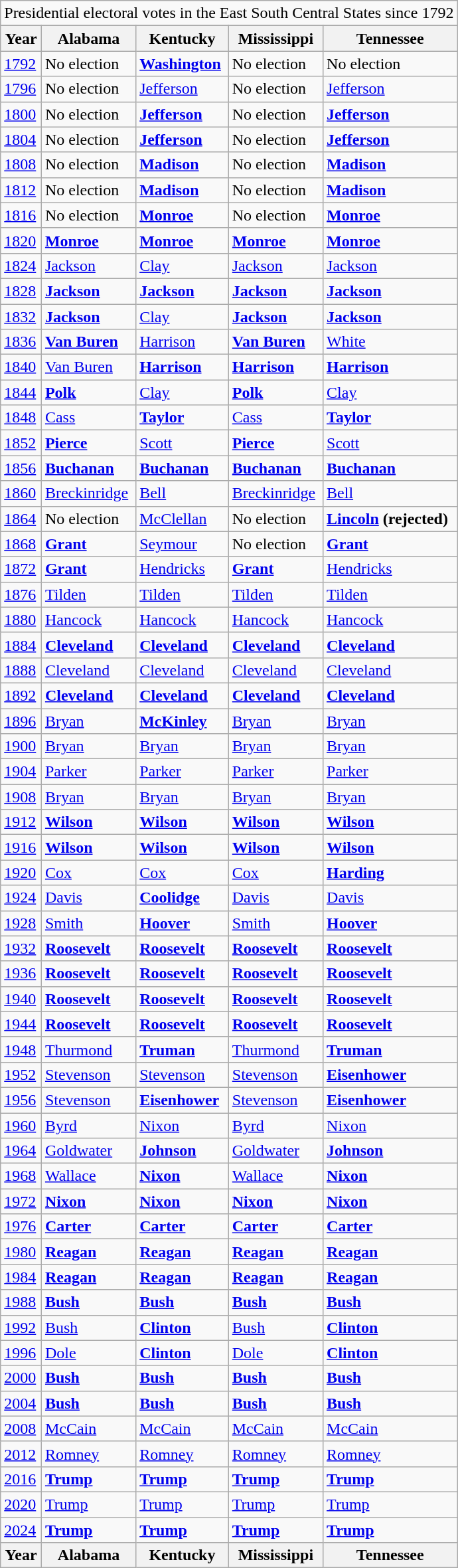<table class="wikitable">
<tr>
<td align="center" colspan="5">Presidential electoral votes in the East South Central States since 1792</td>
</tr>
<tr>
<th>Year</th>
<th>Alabama</th>
<th>Kentucky</th>
<th>Mississippi</th>
<th>Tennessee</th>
</tr>
<tr>
<td><a href='#'>1792</a></td>
<td>No election</td>
<td><strong><a href='#'>Washington</a></strong></td>
<td>No election</td>
<td>No election</td>
</tr>
<tr>
<td><a href='#'>1796</a></td>
<td>No election</td>
<td><a href='#'>Jefferson</a></td>
<td>No election</td>
<td><a href='#'>Jefferson</a></td>
</tr>
<tr>
<td><a href='#'>1800</a></td>
<td>No election</td>
<td><strong><a href='#'>Jefferson</a></strong></td>
<td>No election</td>
<td><strong><a href='#'>Jefferson</a></strong></td>
</tr>
<tr>
<td><a href='#'>1804</a></td>
<td>No election</td>
<td><strong><a href='#'>Jefferson</a></strong></td>
<td>No election</td>
<td><strong><a href='#'>Jefferson</a></strong></td>
</tr>
<tr>
<td><a href='#'>1808</a></td>
<td>No election</td>
<td><strong><a href='#'>Madison</a></strong></td>
<td>No election</td>
<td><strong><a href='#'>Madison</a></strong></td>
</tr>
<tr>
<td><a href='#'>1812</a></td>
<td>No election</td>
<td><strong><a href='#'>Madison</a></strong></td>
<td>No election</td>
<td><strong><a href='#'>Madison</a></strong></td>
</tr>
<tr>
<td><a href='#'>1816</a></td>
<td>No election</td>
<td><strong><a href='#'>Monroe</a></strong></td>
<td>No election</td>
<td><strong><a href='#'>Monroe</a></strong></td>
</tr>
<tr>
<td><a href='#'>1820</a></td>
<td><strong><a href='#'>Monroe</a></strong></td>
<td><strong><a href='#'>Monroe</a></strong></td>
<td><strong><a href='#'>Monroe</a></strong></td>
<td><strong><a href='#'>Monroe</a></strong></td>
</tr>
<tr>
<td><a href='#'>1824</a></td>
<td><a href='#'>Jackson</a></td>
<td><a href='#'>Clay</a></td>
<td><a href='#'>Jackson</a></td>
<td><a href='#'>Jackson</a></td>
</tr>
<tr>
<td><a href='#'>1828</a></td>
<td><strong><a href='#'>Jackson</a></strong></td>
<td><strong><a href='#'>Jackson</a></strong></td>
<td><strong><a href='#'>Jackson</a></strong></td>
<td><strong><a href='#'>Jackson</a></strong></td>
</tr>
<tr>
<td><a href='#'>1832</a></td>
<td><strong><a href='#'>Jackson</a></strong></td>
<td><a href='#'>Clay</a></td>
<td><strong><a href='#'>Jackson</a></strong></td>
<td><strong><a href='#'>Jackson</a></strong></td>
</tr>
<tr>
<td><a href='#'>1836</a></td>
<td><strong><a href='#'>Van Buren</a></strong></td>
<td><a href='#'>Harrison</a></td>
<td><strong><a href='#'>Van Buren</a></strong></td>
<td><a href='#'>White</a></td>
</tr>
<tr>
<td><a href='#'>1840</a></td>
<td><a href='#'>Van Buren</a></td>
<td><strong><a href='#'>Harrison</a></strong></td>
<td><strong><a href='#'>Harrison</a></strong></td>
<td><strong><a href='#'>Harrison</a></strong></td>
</tr>
<tr>
<td><a href='#'>1844</a></td>
<td><strong><a href='#'>Polk</a></strong></td>
<td><a href='#'>Clay</a></td>
<td><strong><a href='#'>Polk</a></strong></td>
<td><a href='#'>Clay</a></td>
</tr>
<tr>
<td><a href='#'>1848</a></td>
<td><a href='#'>Cass</a></td>
<td><strong><a href='#'>Taylor</a></strong></td>
<td><a href='#'>Cass</a></td>
<td><strong><a href='#'>Taylor</a></strong></td>
</tr>
<tr>
<td><a href='#'>1852</a></td>
<td><strong><a href='#'>Pierce</a></strong></td>
<td><a href='#'>Scott</a></td>
<td><strong><a href='#'>Pierce</a></strong></td>
<td><a href='#'>Scott</a></td>
</tr>
<tr>
<td><a href='#'>1856</a></td>
<td><strong><a href='#'>Buchanan</a></strong></td>
<td><strong><a href='#'>Buchanan</a></strong></td>
<td><strong><a href='#'>Buchanan</a></strong></td>
<td><strong><a href='#'>Buchanan</a></strong></td>
</tr>
<tr>
<td><a href='#'>1860</a></td>
<td><a href='#'>Breckinridge</a></td>
<td><a href='#'>Bell</a></td>
<td><a href='#'>Breckinridge</a></td>
<td><a href='#'>Bell</a></td>
</tr>
<tr>
<td><a href='#'>1864</a></td>
<td>No election</td>
<td><a href='#'>McClellan</a></td>
<td>No election</td>
<td><strong><a href='#'>Lincoln</a> (rejected)</strong></td>
</tr>
<tr>
<td><a href='#'>1868</a></td>
<td><strong><a href='#'>Grant</a></strong></td>
<td><a href='#'>Seymour</a></td>
<td>No election</td>
<td><strong><a href='#'>Grant</a></strong></td>
</tr>
<tr>
<td><a href='#'>1872</a></td>
<td><strong><a href='#'>Grant</a></strong></td>
<td><a href='#'>Hendricks</a></td>
<td><strong><a href='#'>Grant</a></strong></td>
<td><a href='#'>Hendricks</a></td>
</tr>
<tr>
<td><a href='#'>1876</a></td>
<td><a href='#'>Tilden</a></td>
<td><a href='#'>Tilden</a></td>
<td><a href='#'>Tilden</a></td>
<td><a href='#'>Tilden</a></td>
</tr>
<tr>
<td><a href='#'>1880</a></td>
<td><a href='#'>Hancock</a></td>
<td><a href='#'>Hancock</a></td>
<td><a href='#'>Hancock</a></td>
<td><a href='#'>Hancock</a></td>
</tr>
<tr>
<td><a href='#'>1884</a></td>
<td><strong><a href='#'>Cleveland</a></strong></td>
<td><strong><a href='#'>Cleveland</a></strong></td>
<td><strong><a href='#'>Cleveland</a></strong></td>
<td><strong><a href='#'>Cleveland</a></strong></td>
</tr>
<tr>
<td><a href='#'>1888</a></td>
<td><a href='#'>Cleveland</a></td>
<td><a href='#'>Cleveland</a></td>
<td><a href='#'>Cleveland</a></td>
<td><a href='#'>Cleveland</a></td>
</tr>
<tr>
<td><a href='#'>1892</a></td>
<td><strong><a href='#'>Cleveland</a></strong></td>
<td><strong><a href='#'>Cleveland</a></strong></td>
<td><strong><a href='#'>Cleveland</a></strong></td>
<td><strong><a href='#'>Cleveland</a></strong></td>
</tr>
<tr>
<td><a href='#'>1896</a></td>
<td><a href='#'>Bryan</a></td>
<td><strong><a href='#'>McKinley</a></strong></td>
<td><a href='#'>Bryan</a></td>
<td><a href='#'>Bryan</a></td>
</tr>
<tr>
<td><a href='#'>1900</a></td>
<td><a href='#'>Bryan</a></td>
<td><a href='#'>Bryan</a></td>
<td><a href='#'>Bryan</a></td>
<td><a href='#'>Bryan</a></td>
</tr>
<tr>
<td><a href='#'>1904</a></td>
<td><a href='#'>Parker</a></td>
<td><a href='#'>Parker</a></td>
<td><a href='#'>Parker</a></td>
<td><a href='#'>Parker</a></td>
</tr>
<tr>
<td><a href='#'>1908</a></td>
<td><a href='#'>Bryan</a></td>
<td><a href='#'>Bryan</a></td>
<td><a href='#'>Bryan</a></td>
<td><a href='#'>Bryan</a></td>
</tr>
<tr>
<td><a href='#'>1912</a></td>
<td><strong><a href='#'>Wilson</a></strong></td>
<td><strong><a href='#'>Wilson</a></strong></td>
<td><strong><a href='#'>Wilson</a></strong></td>
<td><strong><a href='#'>Wilson</a></strong></td>
</tr>
<tr>
<td><a href='#'>1916</a></td>
<td><strong><a href='#'>Wilson</a></strong></td>
<td><strong><a href='#'>Wilson</a></strong></td>
<td><strong><a href='#'>Wilson</a></strong></td>
<td><strong><a href='#'>Wilson</a></strong></td>
</tr>
<tr>
<td><a href='#'>1920</a></td>
<td><a href='#'>Cox</a></td>
<td><a href='#'>Cox</a></td>
<td><a href='#'>Cox</a></td>
<td><strong><a href='#'>Harding</a></strong></td>
</tr>
<tr>
<td><a href='#'>1924</a></td>
<td><a href='#'>Davis</a></td>
<td><strong><a href='#'>Coolidge</a></strong></td>
<td><a href='#'>Davis</a></td>
<td><a href='#'>Davis</a></td>
</tr>
<tr>
<td><a href='#'>1928</a></td>
<td><a href='#'>Smith</a></td>
<td><strong><a href='#'>Hoover</a></strong></td>
<td><a href='#'>Smith</a></td>
<td><strong><a href='#'>Hoover</a></strong></td>
</tr>
<tr>
<td><a href='#'>1932</a></td>
<td><strong><a href='#'>Roosevelt</a></strong></td>
<td><strong><a href='#'>Roosevelt</a></strong></td>
<td><strong><a href='#'>Roosevelt</a></strong></td>
<td><strong><a href='#'>Roosevelt</a></strong></td>
</tr>
<tr>
<td><a href='#'>1936</a></td>
<td><strong><a href='#'>Roosevelt</a></strong></td>
<td><strong><a href='#'>Roosevelt</a></strong></td>
<td><strong><a href='#'>Roosevelt</a></strong></td>
<td><strong><a href='#'>Roosevelt</a></strong></td>
</tr>
<tr>
<td><a href='#'>1940</a></td>
<td><strong><a href='#'>Roosevelt</a></strong></td>
<td><strong><a href='#'>Roosevelt</a></strong></td>
<td><strong><a href='#'>Roosevelt</a></strong></td>
<td><strong><a href='#'>Roosevelt</a></strong></td>
</tr>
<tr>
<td><a href='#'>1944</a></td>
<td><strong><a href='#'>Roosevelt</a></strong></td>
<td><strong><a href='#'>Roosevelt</a></strong></td>
<td><strong><a href='#'>Roosevelt</a></strong></td>
<td><strong><a href='#'>Roosevelt</a></strong></td>
</tr>
<tr>
<td><a href='#'>1948</a></td>
<td><a href='#'>Thurmond</a></td>
<td><strong><a href='#'>Truman</a></strong></td>
<td><a href='#'>Thurmond</a></td>
<td><strong><a href='#'>Truman</a></strong></td>
</tr>
<tr>
<td><a href='#'>1952</a></td>
<td><a href='#'>Stevenson</a></td>
<td><a href='#'>Stevenson</a></td>
<td><a href='#'>Stevenson</a></td>
<td><strong><a href='#'>Eisenhower</a></strong></td>
</tr>
<tr>
<td><a href='#'>1956</a></td>
<td><a href='#'>Stevenson</a></td>
<td><strong><a href='#'>Eisenhower</a></strong></td>
<td><a href='#'>Stevenson</a></td>
<td><strong><a href='#'>Eisenhower</a></strong></td>
</tr>
<tr>
<td><a href='#'>1960</a></td>
<td><a href='#'>Byrd</a></td>
<td><a href='#'>Nixon</a></td>
<td><a href='#'>Byrd</a></td>
<td><a href='#'>Nixon</a></td>
</tr>
<tr>
<td><a href='#'>1964</a></td>
<td><a href='#'>Goldwater</a></td>
<td><strong><a href='#'>Johnson</a></strong></td>
<td><a href='#'>Goldwater</a></td>
<td><strong><a href='#'>Johnson</a></strong></td>
</tr>
<tr>
<td><a href='#'>1968</a></td>
<td><a href='#'>Wallace</a></td>
<td><strong><a href='#'>Nixon</a></strong></td>
<td><a href='#'>Wallace</a></td>
<td><strong><a href='#'>Nixon</a></strong></td>
</tr>
<tr>
<td><a href='#'>1972</a></td>
<td><strong><a href='#'>Nixon</a></strong></td>
<td><strong><a href='#'>Nixon</a></strong></td>
<td><strong><a href='#'>Nixon</a></strong></td>
<td><strong><a href='#'>Nixon</a></strong></td>
</tr>
<tr>
<td><a href='#'>1976</a></td>
<td><strong><a href='#'>Carter</a></strong></td>
<td><strong><a href='#'>Carter</a></strong></td>
<td><strong><a href='#'>Carter</a></strong></td>
<td><strong><a href='#'>Carter</a></strong></td>
</tr>
<tr>
<td><a href='#'>1980</a></td>
<td><strong><a href='#'>Reagan</a></strong></td>
<td><strong><a href='#'>Reagan</a></strong></td>
<td><strong><a href='#'>Reagan</a></strong></td>
<td><strong><a href='#'>Reagan</a></strong></td>
</tr>
<tr>
<td><a href='#'>1984</a></td>
<td><strong><a href='#'>Reagan</a></strong></td>
<td><strong><a href='#'>Reagan</a></strong></td>
<td><strong><a href='#'>Reagan</a></strong></td>
<td><strong><a href='#'>Reagan</a></strong></td>
</tr>
<tr>
<td><a href='#'>1988</a></td>
<td><strong><a href='#'>Bush</a></strong></td>
<td><strong><a href='#'>Bush</a></strong></td>
<td><strong><a href='#'>Bush</a></strong></td>
<td><strong><a href='#'>Bush</a></strong></td>
</tr>
<tr>
<td><a href='#'>1992</a></td>
<td><a href='#'>Bush</a></td>
<td><strong><a href='#'>Clinton</a></strong></td>
<td><a href='#'>Bush</a></td>
<td><strong><a href='#'>Clinton</a></strong></td>
</tr>
<tr>
<td><a href='#'>1996</a></td>
<td><a href='#'>Dole</a></td>
<td><strong><a href='#'>Clinton</a></strong></td>
<td><a href='#'>Dole</a></td>
<td><strong><a href='#'>Clinton</a></strong></td>
</tr>
<tr>
<td><a href='#'>2000</a></td>
<td><strong><a href='#'>Bush</a></strong></td>
<td><strong><a href='#'>Bush</a></strong></td>
<td><strong><a href='#'>Bush</a></strong></td>
<td><strong><a href='#'>Bush</a></strong></td>
</tr>
<tr>
<td><a href='#'>2004</a></td>
<td><strong><a href='#'>Bush</a></strong></td>
<td><strong><a href='#'>Bush</a></strong></td>
<td><strong><a href='#'>Bush</a></strong></td>
<td><strong><a href='#'>Bush</a></strong></td>
</tr>
<tr>
<td><a href='#'>2008</a></td>
<td><a href='#'>McCain</a></td>
<td><a href='#'>McCain</a></td>
<td><a href='#'>McCain</a></td>
<td><a href='#'>McCain</a></td>
</tr>
<tr>
<td><a href='#'>2012</a></td>
<td><a href='#'>Romney</a></td>
<td><a href='#'>Romney</a></td>
<td><a href='#'>Romney</a></td>
<td><a href='#'>Romney</a></td>
</tr>
<tr>
<td><a href='#'>2016</a></td>
<td><strong><a href='#'>Trump</a></strong></td>
<td><strong><a href='#'>Trump</a></strong></td>
<td><strong><a href='#'>Trump</a></strong></td>
<td><strong><a href='#'>Trump</a></strong></td>
</tr>
<tr>
<td><a href='#'>2020</a></td>
<td><a href='#'>Trump</a></td>
<td><a href='#'>Trump</a></td>
<td><a href='#'>Trump</a></td>
<td><a href='#'>Trump</a></td>
</tr>
<tr>
<td><a href='#'>2024</a></td>
<td><strong><a href='#'>Trump</a></strong></td>
<td><strong><a href='#'>Trump</a></strong></td>
<td><strong><a href='#'>Trump</a></strong></td>
<td><strong><a href='#'>Trump</a></strong></td>
</tr>
<tr>
<th>Year</th>
<th>Alabama</th>
<th>Kentucky</th>
<th>Mississippi</th>
<th>Tennessee</th>
</tr>
</table>
